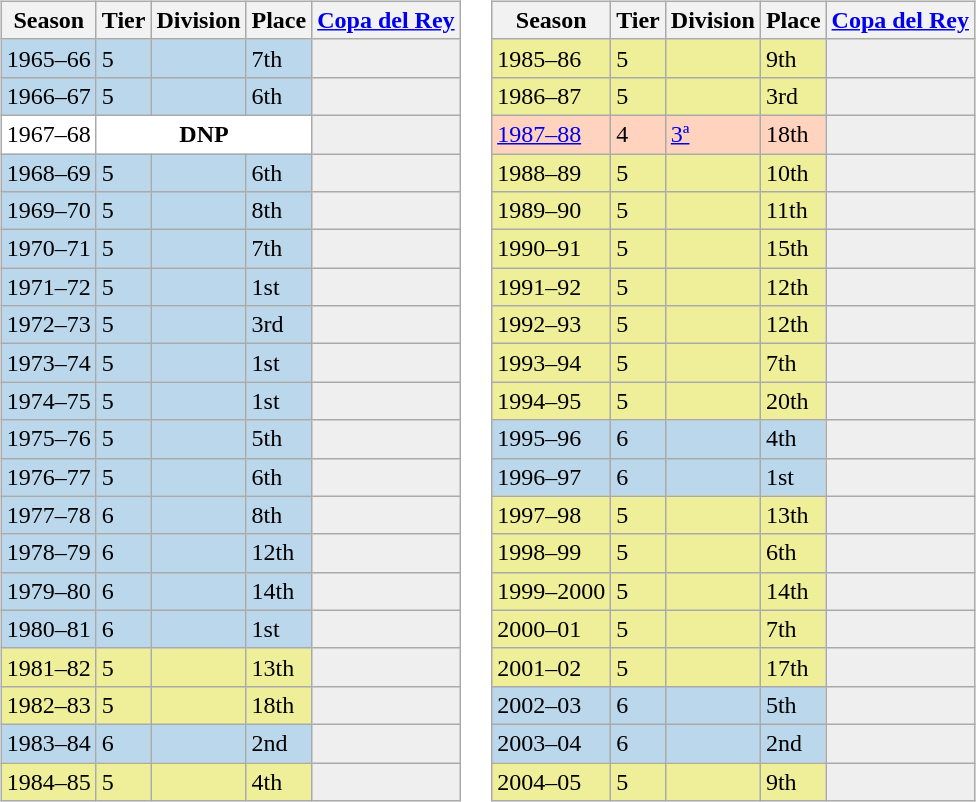<table>
<tr>
<td valign="top" width=0%><br><table class="wikitable">
<tr style="background:#f0f6fa;">
<th>Season</th>
<th>Tier</th>
<th>Division</th>
<th>Place</th>
<th><a href='#'>Copa del Rey</a></th>
</tr>
<tr>
<td style="background:#BBD7EC;">1965–66</td>
<td style="background:#BBD7EC;">5</td>
<td style="background:#BBD7EC;"></td>
<td style="background:#BBD7EC;">7th</td>
<th style="background:#efefef;"></th>
</tr>
<tr>
<td style="background:#BBD7EC;">1966–67</td>
<td style="background:#BBD7EC;">5</td>
<td style="background:#BBD7EC;"></td>
<td style="background:#BBD7EC;">6th</td>
<th style="background:#efefef;"></th>
</tr>
<tr>
<td style="background:#FFFFFF;">1967–68</td>
<th style="background:#FFFFFF;" colspan="3">DNP</th>
<th style="background:#efefef;"></th>
</tr>
<tr>
<td style="background:#BBD7EC;">1968–69</td>
<td style="background:#BBD7EC;">5</td>
<td style="background:#BBD7EC;"></td>
<td style="background:#BBD7EC;">6th</td>
<th style="background:#efefef;"></th>
</tr>
<tr>
<td style="background:#BBD7EC;">1969–70</td>
<td style="background:#BBD7EC;">5</td>
<td style="background:#BBD7EC;"></td>
<td style="background:#BBD7EC;">8th</td>
<th style="background:#efefef;"></th>
</tr>
<tr>
<td style="background:#BBD7EC;">1970–71</td>
<td style="background:#BBD7EC;">5</td>
<td style="background:#BBD7EC;"></td>
<td style="background:#BBD7EC;">7th</td>
<th style="background:#efefef;"></th>
</tr>
<tr>
<td style="background:#BBD7EC;">1971–72</td>
<td style="background:#BBD7EC;">5</td>
<td style="background:#BBD7EC;"></td>
<td style="background:#BBD7EC;">1st</td>
<th style="background:#efefef;"></th>
</tr>
<tr>
<td style="background:#BBD7EC;">1972–73</td>
<td style="background:#BBD7EC;">5</td>
<td style="background:#BBD7EC;"></td>
<td style="background:#BBD7EC;">3rd</td>
<th style="background:#efefef;"></th>
</tr>
<tr>
<td style="background:#BBD7EC;">1973–74</td>
<td style="background:#BBD7EC;">5</td>
<td style="background:#BBD7EC;"></td>
<td style="background:#BBD7EC;">1st</td>
<th style="background:#efefef;"></th>
</tr>
<tr>
<td style="background:#BBD7EC;">1974–75</td>
<td style="background:#BBD7EC;">5</td>
<td style="background:#BBD7EC;"></td>
<td style="background:#BBD7EC;">1st</td>
<th style="background:#efefef;"></th>
</tr>
<tr>
<td style="background:#BBD7EC;">1975–76</td>
<td style="background:#BBD7EC;">5</td>
<td style="background:#BBD7EC;"></td>
<td style="background:#BBD7EC;">5th</td>
<th style="background:#efefef;"></th>
</tr>
<tr>
<td style="background:#BBD7EC;">1976–77</td>
<td style="background:#BBD7EC;">5</td>
<td style="background:#BBD7EC;"></td>
<td style="background:#BBD7EC;">6th</td>
<th style="background:#efefef;"></th>
</tr>
<tr>
<td style="background:#BBD7EC;">1977–78</td>
<td style="background:#BBD7EC;">6</td>
<td style="background:#BBD7EC;"></td>
<td style="background:#BBD7EC;">8th</td>
<th style="background:#efefef;"></th>
</tr>
<tr>
<td style="background:#BBD7EC;">1978–79</td>
<td style="background:#BBD7EC;">6</td>
<td style="background:#BBD7EC;"></td>
<td style="background:#BBD7EC;">12th</td>
<th style="background:#efefef;"></th>
</tr>
<tr>
<td style="background:#BBD7EC;">1979–80</td>
<td style="background:#BBD7EC;">6</td>
<td style="background:#BBD7EC;"></td>
<td style="background:#BBD7EC;">14th</td>
<th style="background:#efefef;"></th>
</tr>
<tr>
<td style="background:#BBD7EC;">1980–81</td>
<td style="background:#BBD7EC;">6</td>
<td style="background:#BBD7EC;"></td>
<td style="background:#BBD7EC;">1st</td>
<th style="background:#efefef;"></th>
</tr>
<tr>
<td style="background:#EFEF99;">1981–82</td>
<td style="background:#EFEF99;">5</td>
<td style="background:#EFEF99;"></td>
<td style="background:#EFEF99;">13th</td>
<th style="background:#efefef;"></th>
</tr>
<tr>
<td style="background:#EFEF99;">1982–83</td>
<td style="background:#EFEF99;">5</td>
<td style="background:#EFEF99;"></td>
<td style="background:#EFEF99;">18th</td>
<th style="background:#efefef;"></th>
</tr>
<tr>
<td style="background:#BBD7EC;">1983–84</td>
<td style="background:#BBD7EC;">6</td>
<td style="background:#BBD7EC;"></td>
<td style="background:#BBD7EC;">2nd</td>
<th style="background:#efefef;"></th>
</tr>
<tr>
<td style="background:#EFEF99;">1984–85</td>
<td style="background:#EFEF99;">5</td>
<td style="background:#EFEF99;"></td>
<td style="background:#EFEF99;">4th</td>
<th style="background:#efefef;"></th>
</tr>
</table>
</td>
<td valign="top" width=0%><br><table class="wikitable">
<tr style="background:#f0f6fa;">
<th>Season</th>
<th>Tier</th>
<th>Division</th>
<th>Place</th>
<th><a href='#'>Copa del Rey</a></th>
</tr>
<tr>
<td style="background:#EFEF99;">1985–86</td>
<td style="background:#EFEF99;">5</td>
<td style="background:#EFEF99;"></td>
<td style="background:#EFEF99;">9th</td>
<th style="background:#efefef;"></th>
</tr>
<tr>
<td style="background:#EFEF99;">1986–87</td>
<td style="background:#EFEF99;">5</td>
<td style="background:#EFEF99;"></td>
<td style="background:#EFEF99;">3rd</td>
<th style="background:#efefef;"></th>
</tr>
<tr>
<td style="background:#FFD3BD;"><a href='#'>1987–88</a></td>
<td style="background:#FFD3BD;">4</td>
<td style="background:#FFD3BD;"><a href='#'>3ª</a></td>
<td style="background:#FFD3BD;">18th</td>
<th style="background:#efefef;"></th>
</tr>
<tr>
<td style="background:#EFEF99;">1988–89</td>
<td style="background:#EFEF99;">5</td>
<td style="background:#EFEF99;"></td>
<td style="background:#EFEF99;">10th</td>
<th style="background:#efefef;"></th>
</tr>
<tr>
<td style="background:#EFEF99;">1989–90</td>
<td style="background:#EFEF99;">5</td>
<td style="background:#EFEF99;"></td>
<td style="background:#EFEF99;">11th</td>
<th style="background:#efefef;"></th>
</tr>
<tr>
<td style="background:#EFEF99;">1990–91</td>
<td style="background:#EFEF99;">5</td>
<td style="background:#EFEF99;"></td>
<td style="background:#EFEF99;">15th</td>
<th style="background:#efefef;"></th>
</tr>
<tr>
<td style="background:#EFEF99;">1991–92</td>
<td style="background:#EFEF99;">5</td>
<td style="background:#EFEF99;"></td>
<td style="background:#EFEF99;">12th</td>
<th style="background:#efefef;"></th>
</tr>
<tr>
<td style="background:#EFEF99;">1992–93</td>
<td style="background:#EFEF99;">5</td>
<td style="background:#EFEF99;"></td>
<td style="background:#EFEF99;">12th</td>
<th style="background:#efefef;"></th>
</tr>
<tr>
<td style="background:#EFEF99;">1993–94</td>
<td style="background:#EFEF99;">5</td>
<td style="background:#EFEF99;"></td>
<td style="background:#EFEF99;">7th</td>
<th style="background:#efefef;"></th>
</tr>
<tr>
<td style="background:#EFEF99;">1994–95</td>
<td style="background:#EFEF99;">5</td>
<td style="background:#EFEF99;"></td>
<td style="background:#EFEF99;">20th</td>
<th style="background:#efefef;"></th>
</tr>
<tr>
<td style="background:#BBD7EC;">1995–96</td>
<td style="background:#BBD7EC;">6</td>
<td style="background:#BBD7EC;"></td>
<td style="background:#BBD7EC;">4th</td>
<th style="background:#efefef;"></th>
</tr>
<tr>
<td style="background:#BBD7EC;">1996–97</td>
<td style="background:#BBD7EC;">6</td>
<td style="background:#BBD7EC;"></td>
<td style="background:#BBD7EC;">1st</td>
<th style="background:#efefef;"></th>
</tr>
<tr>
<td style="background:#EFEF99;">1997–98</td>
<td style="background:#EFEF99;">5</td>
<td style="background:#EFEF99;"></td>
<td style="background:#EFEF99;">13th</td>
<th style="background:#efefef;"></th>
</tr>
<tr>
<td style="background:#EFEF99;">1998–99</td>
<td style="background:#EFEF99;">5</td>
<td style="background:#EFEF99;"></td>
<td style="background:#EFEF99;">6th</td>
<th style="background:#efefef;"></th>
</tr>
<tr>
<td style="background:#EFEF99;">1999–2000</td>
<td style="background:#EFEF99;">5</td>
<td style="background:#EFEF99;"></td>
<td style="background:#EFEF99;">14th</td>
<th style="background:#efefef;"></th>
</tr>
<tr>
<td style="background:#EFEF99;">2000–01</td>
<td style="background:#EFEF99;">5</td>
<td style="background:#EFEF99;"></td>
<td style="background:#EFEF99;">7th</td>
<th style="background:#efefef;"></th>
</tr>
<tr>
<td style="background:#EFEF99;">2001–02</td>
<td style="background:#EFEF99;">5</td>
<td style="background:#EFEF99;"></td>
<td style="background:#EFEF99;">17th</td>
<th style="background:#efefef;"></th>
</tr>
<tr>
<td style="background:#BBD7EC;">2002–03</td>
<td style="background:#BBD7EC;">6</td>
<td style="background:#BBD7EC;"></td>
<td style="background:#BBD7EC;">5th</td>
<th style="background:#efefef;"></th>
</tr>
<tr>
<td style="background:#BBD7EC;">2003–04</td>
<td style="background:#BBD7EC;">6</td>
<td style="background:#BBD7EC;"></td>
<td style="background:#BBD7EC;">2nd</td>
<th style="background:#efefef;"></th>
</tr>
<tr>
<td style="background:#EFEF99;">2004–05</td>
<td style="background:#EFEF99;">5</td>
<td style="background:#EFEF99;"></td>
<td style="background:#EFEF99;">9th</td>
<th style="background:#efefef;"></th>
</tr>
</table>
</td>
</tr>
</table>
